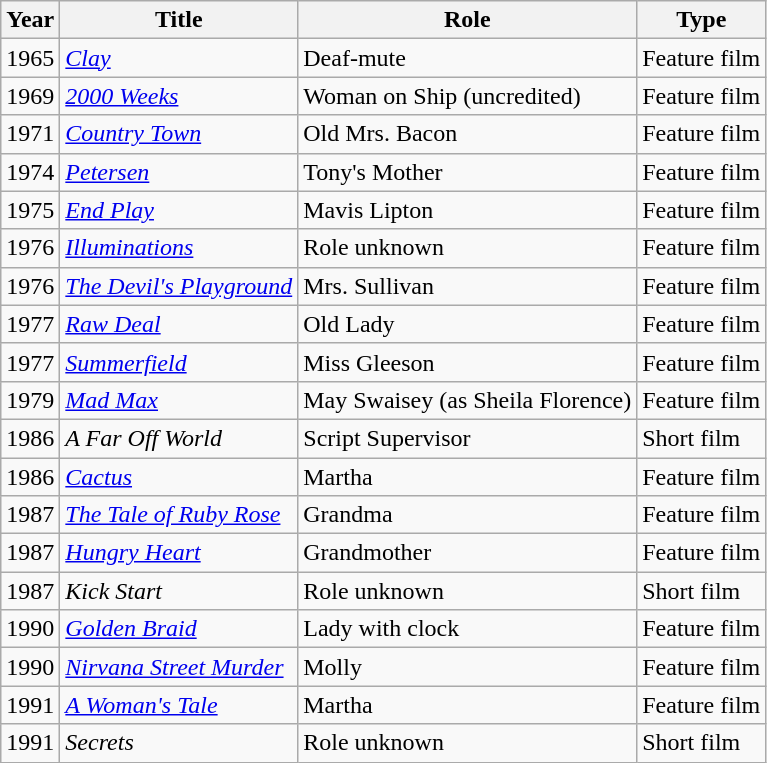<table class="wikitable">
<tr>
<th>Year</th>
<th>Title</th>
<th>Role</th>
<th>Type</th>
</tr>
<tr>
<td>1965</td>
<td><em><a href='#'>Clay</a></em></td>
<td>Deaf-mute</td>
<td>Feature film</td>
</tr>
<tr>
<td>1969</td>
<td><em><a href='#'>2000 Weeks</a></em></td>
<td>Woman on Ship (uncredited)</td>
<td>Feature film</td>
</tr>
<tr>
<td>1971</td>
<td><em><a href='#'>Country Town</a></em></td>
<td>Old Mrs. Bacon</td>
<td>Feature film</td>
</tr>
<tr>
<td>1974</td>
<td><em><a href='#'>Petersen</a></em></td>
<td>Tony's Mother</td>
<td>Feature film</td>
</tr>
<tr>
<td>1975</td>
<td><em><a href='#'>End Play</a></em></td>
<td>Mavis Lipton</td>
<td>Feature film</td>
</tr>
<tr>
<td>1976</td>
<td><em><a href='#'>Illuminations</a></em></td>
<td>Role unknown</td>
<td>Feature film</td>
</tr>
<tr>
<td>1976</td>
<td><em><a href='#'>The Devil's Playground</a></em></td>
<td>Mrs. Sullivan</td>
<td>Feature film</td>
</tr>
<tr>
<td>1977</td>
<td><em><a href='#'>Raw Deal</a></em></td>
<td>Old Lady</td>
<td>Feature film</td>
</tr>
<tr>
<td>1977</td>
<td><em><a href='#'>Summerfield</a></em></td>
<td>Miss Gleeson</td>
<td>Feature film</td>
</tr>
<tr>
<td>1979</td>
<td><em><a href='#'>Mad Max</a></em></td>
<td>May Swaisey (as Sheila Florence)</td>
<td>Feature film</td>
</tr>
<tr>
<td>1986</td>
<td><em>A Far Off World</em></td>
<td>Script Supervisor</td>
<td>Short film</td>
</tr>
<tr>
<td>1986</td>
<td><em><a href='#'>Cactus</a></em></td>
<td>Martha</td>
<td>Feature film</td>
</tr>
<tr>
<td>1987</td>
<td><em><a href='#'>The Tale of Ruby Rose</a></em></td>
<td>Grandma</td>
<td>Feature film</td>
</tr>
<tr>
<td>1987</td>
<td><em><a href='#'>Hungry Heart</a></em></td>
<td>Grandmother</td>
<td>Feature film</td>
</tr>
<tr>
<td>1987</td>
<td><em>Kick Start</em></td>
<td>Role unknown</td>
<td>Short film</td>
</tr>
<tr>
<td>1990</td>
<td><em><a href='#'>Golden Braid</a></em></td>
<td>Lady with clock</td>
<td>Feature film</td>
</tr>
<tr>
<td>1990</td>
<td><em><a href='#'>Nirvana Street Murder</a></em></td>
<td>Molly</td>
<td>Feature film</td>
</tr>
<tr>
<td>1991</td>
<td><em><a href='#'>A Woman's Tale</a></em></td>
<td>Martha</td>
<td>Feature film</td>
</tr>
<tr>
<td>1991</td>
<td><em>Secrets</em></td>
<td>Role unknown</td>
<td>Short film</td>
</tr>
</table>
